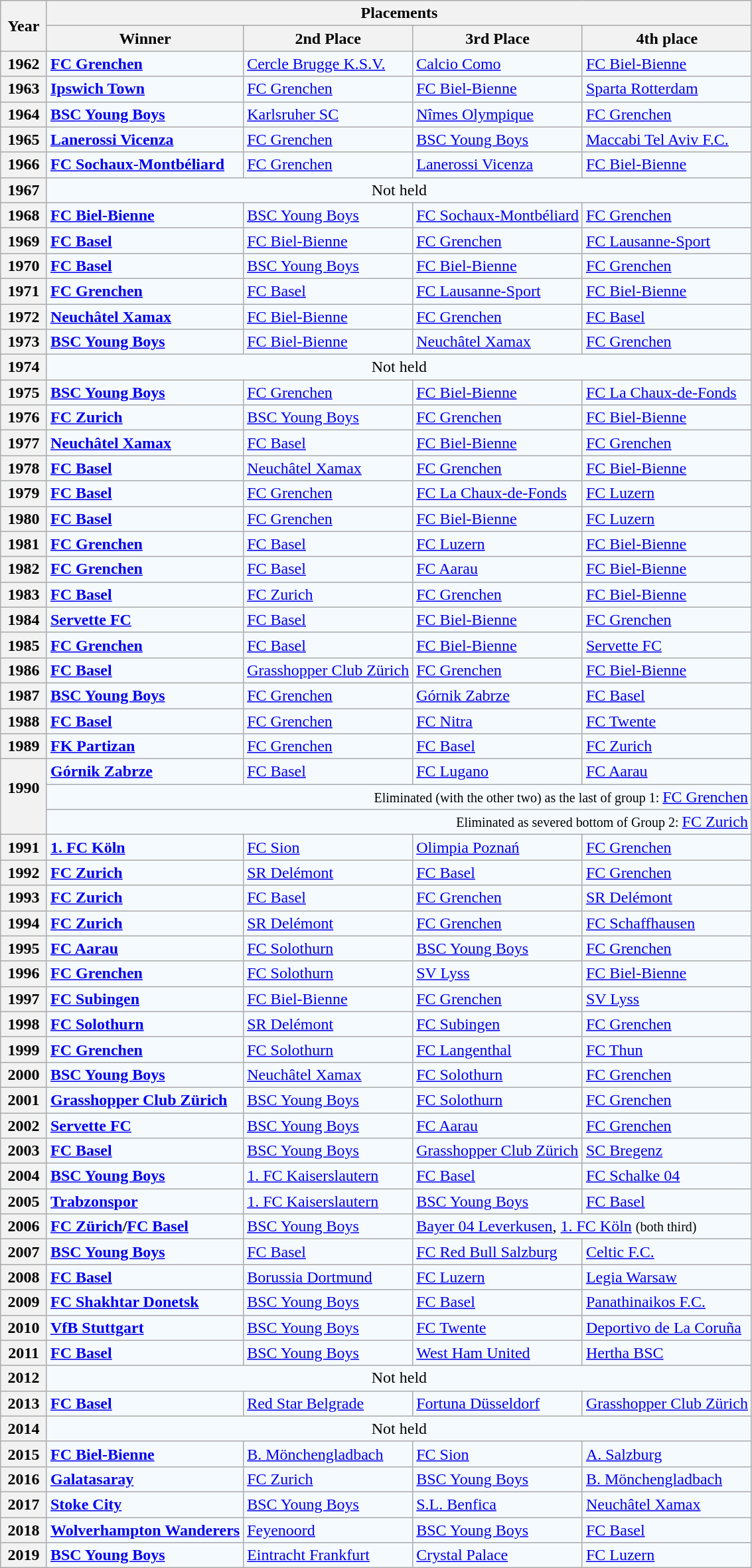<table class="wikitable toptextcells zebra" style="background-color:#F5FAFF">
<tr class="hintergrundfarbe5">
<th rowspan="2"> Year </th>
<th colspan="4">Placements</th>
</tr>
<tr>
<th>Winner</th>
<th>2nd Place</th>
<th>3rd Place</th>
<th>4th place</th>
</tr>
<tr>
<th>1962</th>
<td><strong> <a href='#'>FC Grenchen</a></strong></td>
<td> <a href='#'>Cercle Brugge K.S.V.</a></td>
<td> <a href='#'>Calcio Como</a></td>
<td> <a href='#'>FC Biel-Bienne</a></td>
</tr>
<tr>
<th>1963</th>
<td><strong> <a href='#'>Ipswich Town</a></strong></td>
<td> <a href='#'>FC Grenchen</a></td>
<td> <a href='#'>FC Biel-Bienne</a></td>
<td> <a href='#'>Sparta Rotterdam</a></td>
</tr>
<tr>
<th>1964</th>
<td><strong> <a href='#'>BSC Young Boys</a></strong></td>
<td> <a href='#'>Karlsruher SC</a></td>
<td> <a href='#'>Nîmes Olympique</a></td>
<td> <a href='#'>FC Grenchen</a></td>
</tr>
<tr>
<th>1965</th>
<td><strong> <a href='#'>Lanerossi Vicenza</a></strong></td>
<td> <a href='#'>FC Grenchen</a></td>
<td> <a href='#'>BSC Young Boys</a></td>
<td> <a href='#'>Maccabi Tel Aviv F.C.</a></td>
</tr>
<tr>
<th>1966</th>
<td><strong> <a href='#'>FC Sochaux-Montbéliard</a></strong></td>
<td> <a href='#'>FC Grenchen</a></td>
<td> <a href='#'>Lanerossi Vicenza</a></td>
<td> <a href='#'>FC Biel-Bienne</a></td>
</tr>
<tr>
<th>1967</th>
<td colspan="4" style="text-align:center">Not held</td>
</tr>
<tr>
<th>1968</th>
<td><strong> <a href='#'>FC Biel-Bienne</a></strong></td>
<td> <a href='#'>BSC Young Boys</a></td>
<td> <a href='#'>FC Sochaux-Montbéliard</a></td>
<td> <a href='#'>FC Grenchen</a></td>
</tr>
<tr>
<th>1969</th>
<td><strong> <a href='#'>FC Basel</a></strong></td>
<td> <a href='#'>FC Biel-Bienne</a></td>
<td> <a href='#'>FC Grenchen</a></td>
<td> <a href='#'>FC Lausanne-Sport</a></td>
</tr>
<tr>
<th>1970</th>
<td><strong> <a href='#'>FC Basel</a></strong></td>
<td> <a href='#'>BSC Young Boys</a></td>
<td> <a href='#'>FC Biel-Bienne</a></td>
<td> <a href='#'>FC Grenchen</a></td>
</tr>
<tr>
<th>1971</th>
<td><strong> <a href='#'>FC Grenchen</a></strong></td>
<td> <a href='#'>FC Basel</a></td>
<td> <a href='#'>FC Lausanne-Sport</a></td>
<td> <a href='#'>FC Biel-Bienne</a></td>
</tr>
<tr>
<th>1972</th>
<td><strong> <a href='#'>Neuchâtel Xamax</a></strong></td>
<td> <a href='#'>FC Biel-Bienne</a></td>
<td> <a href='#'>FC Grenchen</a></td>
<td> <a href='#'>FC Basel</a></td>
</tr>
<tr>
<th>1973</th>
<td><strong> <a href='#'>BSC Young Boys</a></strong></td>
<td> <a href='#'>FC Biel-Bienne</a></td>
<td> <a href='#'>Neuchâtel Xamax</a></td>
<td> <a href='#'>FC Grenchen</a></td>
</tr>
<tr>
<th>1974</th>
<td colspan="4" style="text-align:center">Not held</td>
</tr>
<tr>
<th>1975</th>
<td><strong> <a href='#'>BSC Young Boys</a></strong></td>
<td> <a href='#'>FC Grenchen</a></td>
<td> <a href='#'>FC Biel-Bienne</a></td>
<td> <a href='#'>FC La Chaux-de-Fonds</a></td>
</tr>
<tr>
<th>1976</th>
<td><strong> <a href='#'>FC Zurich</a></strong></td>
<td> <a href='#'>BSC Young Boys</a></td>
<td> <a href='#'>FC Grenchen</a></td>
<td> <a href='#'>FC Biel-Bienne</a></td>
</tr>
<tr>
<th>1977</th>
<td><strong> <a href='#'>Neuchâtel Xamax</a></strong></td>
<td> <a href='#'>FC Basel</a></td>
<td> <a href='#'>FC Biel-Bienne</a></td>
<td> <a href='#'>FC Grenchen</a></td>
</tr>
<tr>
<th>1978</th>
<td><strong> <a href='#'>FC Basel</a></strong></td>
<td> <a href='#'>Neuchâtel Xamax</a></td>
<td> <a href='#'>FC Grenchen</a></td>
<td> <a href='#'>FC Biel-Bienne</a></td>
</tr>
<tr>
<th>1979</th>
<td><strong> <a href='#'>FC Basel</a></strong></td>
<td> <a href='#'>FC Grenchen</a></td>
<td> <a href='#'>FC La Chaux-de-Fonds</a></td>
<td> <a href='#'>FC Luzern</a></td>
</tr>
<tr>
<th>1980</th>
<td><strong> <a href='#'>FC Basel</a></strong></td>
<td> <a href='#'>FC Grenchen</a></td>
<td> <a href='#'>FC Biel-Bienne</a></td>
<td> <a href='#'>FC Luzern</a></td>
</tr>
<tr>
<th>1981</th>
<td><strong> <a href='#'>FC Grenchen</a></strong></td>
<td> <a href='#'>FC Basel</a></td>
<td> <a href='#'>FC Luzern</a></td>
<td> <a href='#'>FC Biel-Bienne</a></td>
</tr>
<tr>
<th>1982</th>
<td><strong> <a href='#'>FC Grenchen</a></strong></td>
<td> <a href='#'>FC Basel</a></td>
<td> <a href='#'>FC Aarau</a></td>
<td> <a href='#'>FC Biel-Bienne</a></td>
</tr>
<tr>
<th>1983</th>
<td><strong> <a href='#'>FC Basel</a></strong></td>
<td> <a href='#'>FC Zurich</a></td>
<td> <a href='#'>FC Grenchen</a></td>
<td> <a href='#'>FC Biel-Bienne</a></td>
</tr>
<tr>
<th>1984</th>
<td><strong> <a href='#'>Servette FC</a></strong></td>
<td> <a href='#'>FC Basel</a></td>
<td> <a href='#'>FC Biel-Bienne</a></td>
<td> <a href='#'>FC Grenchen</a></td>
</tr>
<tr>
<th>1985</th>
<td><strong> <a href='#'>FC Grenchen</a></strong></td>
<td> <a href='#'>FC Basel</a></td>
<td> <a href='#'>FC Biel-Bienne</a></td>
<td> <a href='#'>Servette FC</a></td>
</tr>
<tr>
<th>1986</th>
<td><strong> <a href='#'>FC Basel</a></strong></td>
<td> <a href='#'>Grasshopper Club Zürich</a></td>
<td> <a href='#'>FC Grenchen</a></td>
<td> <a href='#'>FC Biel-Bienne</a></td>
</tr>
<tr>
<th>1987</th>
<td><strong> <a href='#'>BSC Young Boys</a></strong></td>
<td> <a href='#'>FC Grenchen</a></td>
<td> <a href='#'>Górnik Zabrze</a></td>
<td> <a href='#'>FC Basel</a></td>
</tr>
<tr>
<th>1988</th>
<td><strong> <a href='#'>FC Basel</a></strong></td>
<td> <a href='#'>FC Grenchen</a></td>
<td> <a href='#'>FC Nitra</a></td>
<td> <a href='#'>FC Twente</a></td>
</tr>
<tr>
<th>1989</th>
<td><strong> <a href='#'>FK Partizan</a></strong></td>
<td> <a href='#'>FC Grenchen</a></td>
<td> <a href='#'>FC Basel</a></td>
<td> <a href='#'>FC Zurich</a></td>
</tr>
<tr>
<th rowspan="3">1990 <br>  <br> </th>
<td><strong> <a href='#'>Górnik Zabrze</a></strong></td>
<td> <a href='#'>FC Basel</a></td>
<td> <a href='#'>FC Lugano</a></td>
<td> <a href='#'>FC Aarau</a></td>
</tr>
<tr>
<td colspan="4" style="text-align:right; background-color:#F5FAFF"><small> Eliminated (with the other two) as the last of group 1: </small>  <a href='#'>FC Grenchen</a></td>
</tr>
<tr>
<td colspan="4" style="text-align:right"><small> Eliminated as severed bottom of Group 2: </small>  <a href='#'>FC Zurich</a></td>
</tr>
<tr>
<th>1991</th>
<td><strong> <a href='#'>1. FC Köln</a></strong></td>
<td> <a href='#'>FC Sion</a></td>
<td> <a href='#'>Olimpia Poznań</a></td>
<td> <a href='#'>FC Grenchen</a></td>
</tr>
<tr>
<th>1992</th>
<td><strong> <a href='#'>FC Zurich</a></strong></td>
<td> <a href='#'>SR Delémont</a></td>
<td> <a href='#'>FC Basel</a></td>
<td> <a href='#'>FC Grenchen</a></td>
</tr>
<tr>
<th>1993</th>
<td><strong> <a href='#'>FC Zurich</a></strong></td>
<td> <a href='#'>FC Basel</a></td>
<td> <a href='#'>FC Grenchen</a></td>
<td> <a href='#'>SR Delémont</a></td>
</tr>
<tr>
<th>1994</th>
<td><strong> <a href='#'>FC Zurich</a></strong></td>
<td> <a href='#'>SR Delémont</a></td>
<td> <a href='#'>FC Grenchen</a></td>
<td> <a href='#'>FC Schaffhausen</a></td>
</tr>
<tr>
<th>1995</th>
<td><strong> <a href='#'>FC Aarau</a></strong></td>
<td> <a href='#'>FC Solothurn</a></td>
<td> <a href='#'>BSC Young Boys</a></td>
<td> <a href='#'>FC Grenchen</a></td>
</tr>
<tr>
<th>1996</th>
<td><strong> <a href='#'>FC Grenchen</a></strong></td>
<td> <a href='#'>FC Solothurn</a></td>
<td> <a href='#'>SV Lyss</a></td>
<td> <a href='#'>FC Biel-Bienne</a></td>
</tr>
<tr>
<th>1997</th>
<td><strong> <a href='#'>FC Subingen</a></strong></td>
<td> <a href='#'>FC Biel-Bienne</a></td>
<td> <a href='#'>FC Grenchen</a></td>
<td> <a href='#'>SV Lyss</a></td>
</tr>
<tr>
<th>1998</th>
<td><strong> <a href='#'>FC Solothurn</a></strong></td>
<td> <a href='#'>SR Delémont</a></td>
<td> <a href='#'>FC Subingen</a></td>
<td> <a href='#'>FC Grenchen</a></td>
</tr>
<tr>
<th>1999</th>
<td><strong> <a href='#'>FC Grenchen</a></strong></td>
<td> <a href='#'>FC Solothurn</a></td>
<td> <a href='#'>FC Langenthal</a></td>
<td> <a href='#'>FC Thun</a></td>
</tr>
<tr>
<th>2000</th>
<td><strong> <a href='#'>BSC Young Boys</a></strong></td>
<td> <a href='#'>Neuchâtel Xamax</a></td>
<td> <a href='#'>FC Solothurn</a></td>
<td> <a href='#'>FC Grenchen</a></td>
</tr>
<tr>
<th>2001</th>
<td><strong> <a href='#'>Grasshopper Club Zürich</a></strong></td>
<td> <a href='#'>BSC Young Boys</a></td>
<td> <a href='#'>FC Solothurn</a></td>
<td> <a href='#'>FC Grenchen</a></td>
</tr>
<tr>
<th>2002</th>
<td><strong> <a href='#'>Servette FC</a></strong></td>
<td> <a href='#'>BSC Young Boys</a></td>
<td> <a href='#'>FC Aarau</a></td>
<td> <a href='#'>FC Grenchen</a></td>
</tr>
<tr>
<th>2003</th>
<td><strong> <a href='#'>FC Basel</a></strong></td>
<td> <a href='#'>BSC Young Boys</a></td>
<td> <a href='#'>Grasshopper Club Zürich</a></td>
<td> <a href='#'>SC Bregenz</a></td>
</tr>
<tr>
<th>2004</th>
<td><strong> <a href='#'>BSC Young Boys</a></strong></td>
<td> <a href='#'>1. FC Kaiserslautern</a></td>
<td> <a href='#'>FC Basel</a></td>
<td> <a href='#'>FC Schalke 04</a></td>
</tr>
<tr>
<th>2005</th>
<td><strong> <a href='#'>Trabzonspor</a></strong></td>
<td> <a href='#'>1. FC Kaiserslautern</a></td>
<td> <a href='#'>BSC Young Boys</a></td>
<td> <a href='#'>FC Basel</a></td>
</tr>
<tr>
<th>2006</th>
<td><strong> <a href='#'>FC Zürich</a>/<a href='#'>FC Basel</a></strong></td>
<td> <a href='#'>BSC Young Boys</a></td>
<td colspan="2"> <a href='#'>Bayer 04 Leverkusen</a>,  <a href='#'>1. FC Köln</a> <small>(both third)</small></td>
</tr>
<tr>
<th>2007</th>
<td><strong> <a href='#'>BSC Young Boys</a></strong></td>
<td> <a href='#'>FC Basel</a></td>
<td> <a href='#'>FC Red Bull Salzburg</a></td>
<td> <a href='#'>Celtic F.C.</a></td>
</tr>
<tr>
<th>2008</th>
<td><strong> <a href='#'>FC Basel</a></strong></td>
<td> <a href='#'>Borussia Dortmund</a></td>
<td> <a href='#'>FC Luzern</a></td>
<td> <a href='#'>Legia Warsaw</a></td>
</tr>
<tr>
<th>2009</th>
<td><strong> <a href='#'>FC Shakhtar Donetsk</a></strong></td>
<td> <a href='#'>BSC Young Boys</a></td>
<td> <a href='#'>FC Basel</a></td>
<td> <a href='#'>Panathinaikos F.C.</a></td>
</tr>
<tr>
<th>2010</th>
<td><strong> <a href='#'>VfB Stuttgart</a></strong></td>
<td> <a href='#'>BSC Young Boys</a></td>
<td> <a href='#'>FC Twente</a></td>
<td> <a href='#'>Deportivo de La Coruña</a></td>
</tr>
<tr>
<th>2011</th>
<td><strong> <a href='#'>FC Basel</a></strong></td>
<td> <a href='#'>BSC Young Boys</a></td>
<td> <a href='#'>West Ham United</a></td>
<td> <a href='#'>Hertha BSC</a></td>
</tr>
<tr>
<th>2012</th>
<td colspan="4" style="text-align:center">Not held</td>
</tr>
<tr>
<th>2013</th>
<td><strong> <a href='#'>FC Basel</a></strong></td>
<td> <a href='#'>Red Star Belgrade</a></td>
<td> <a href='#'>Fortuna Düsseldorf</a></td>
<td> <a href='#'>Grasshopper Club Zürich</a></td>
</tr>
<tr>
<th>2014</th>
<td colspan="4" style="text-align:center">Not held</td>
</tr>
<tr>
<th>2015</th>
<td><strong> <a href='#'>FC Biel-Bienne</a></strong></td>
<td> <a href='#'>B. Mönchengladbach</a></td>
<td> <a href='#'>FC Sion</a></td>
<td> <a href='#'>A. Salzburg</a></td>
</tr>
<tr>
<th>2016</th>
<td><strong> <a href='#'>Galatasaray</a></strong></td>
<td> <a href='#'>FC Zurich</a></td>
<td> <a href='#'>BSC Young Boys</a></td>
<td> <a href='#'>B. Mönchengladbach</a></td>
</tr>
<tr>
<th>2017</th>
<td><strong> <a href='#'>Stoke City</a></strong></td>
<td> <a href='#'>BSC Young Boys</a></td>
<td> <a href='#'>S.L. Benfica</a></td>
<td><a href='#'>Neuchâtel Xamax</a></td>
</tr>
<tr>
<th>2018</th>
<td><strong> <a href='#'>Wolverhampton Wanderers</a></strong></td>
<td> <a href='#'>Feyenoord</a></td>
<td> <a href='#'>BSC Young Boys</a></td>
<td> <a href='#'>FC Basel</a></td>
</tr>
<tr>
<th>2019</th>
<td><strong> <a href='#'>BSC Young Boys</a></strong></td>
<td> <a href='#'>Eintracht Frankfurt</a></td>
<td> <a href='#'>Crystal Palace</a></td>
<td> <a href='#'>FC Luzern</a></td>
</tr>
</table>
